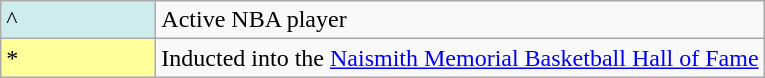<table class="wikitable">
<tr>
<td style="background-color:#CFECEC; width:6em">^</td>
<td>Active NBA player</td>
</tr>
<tr>
<td style="background-color:#FFFF99; width:6em">*</td>
<td>Inducted into the <a href='#'>Naismith Memorial Basketball Hall of Fame</a></td>
</tr>
</table>
